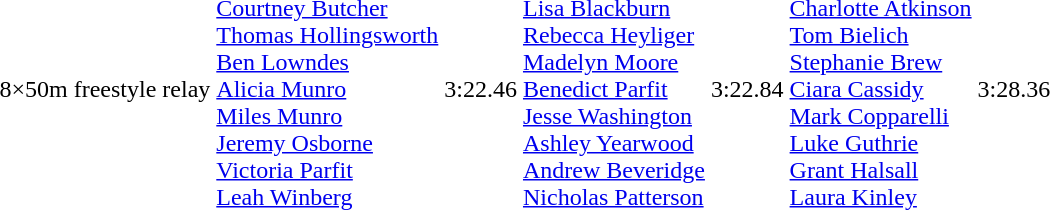<table>
<tr>
<td>8×50m freestyle relay</td>
<td><br><a href='#'>Courtney Butcher</a><br><a href='#'>Thomas Hollingsworth</a><br><a href='#'>Ben Lowndes</a><br><a href='#'>Alicia Munro</a><br><a href='#'>Miles Munro</a><br><a href='#'>Jeremy Osborne</a><br><a href='#'>Victoria Parfit</a><br><a href='#'>Leah Winberg</a></td>
<td>3:22.46</td>
<td><br><a href='#'>Lisa Blackburn</a><br><a href='#'>Rebecca Heyliger</a><br><a href='#'>Madelyn Moore</a><br><a href='#'>Benedict Parfit</a><br><a href='#'>Jesse Washington</a><br><a href='#'>Ashley Yearwood</a><br><a href='#'>Andrew Beveridge</a><br><a href='#'>Nicholas Patterson</a></td>
<td>3:22.84</td>
<td><br><a href='#'>Charlotte Atkinson</a><br><a href='#'>Tom Bielich</a><br><a href='#'>Stephanie Brew</a><br><a href='#'>Ciara Cassidy</a><br><a href='#'>Mark Copparelli</a><br><a href='#'>Luke Guthrie</a><br><a href='#'>Grant Halsall</a><br><a href='#'>Laura Kinley</a></td>
<td>3:28.36</td>
</tr>
</table>
